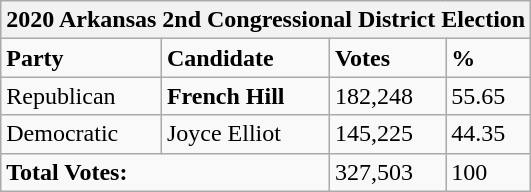<table class="wikitable">
<tr>
<th colspan="4">2020 Arkansas 2nd Congressional District Election</th>
</tr>
<tr>
<td><strong>Party</strong></td>
<td><strong>Candidate</strong></td>
<td><strong>Votes</strong></td>
<td><strong>%</strong></td>
</tr>
<tr>
<td>Republican</td>
<td><strong>French Hill</strong></td>
<td>182,248</td>
<td>55.65</td>
</tr>
<tr>
<td>Democratic</td>
<td>Joyce Elliot</td>
<td>145,225</td>
<td>44.35</td>
</tr>
<tr>
<td colspan="2"><strong>Total Votes:</strong></td>
<td>327,503</td>
<td>100</td>
</tr>
</table>
